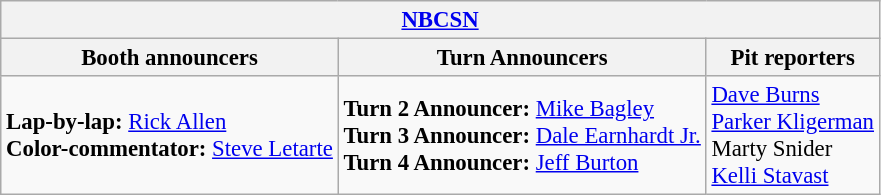<table class="wikitable" style="font-size: 95%">
<tr>
<th colspan="3"><a href='#'>NBCSN</a></th>
</tr>
<tr>
<th>Booth announcers</th>
<th>Turn Announcers</th>
<th>Pit reporters</th>
</tr>
<tr>
<td><strong>Lap-by-lap:</strong> <a href='#'>Rick Allen</a><br><strong>Color-commentator:</strong> <a href='#'>Steve Letarte</a></td>
<td><strong>Turn 2 Announcer:</strong> <a href='#'>Mike Bagley</a><br> <strong>Turn 3 Announcer:</strong> <a href='#'>Dale Earnhardt Jr.</a><br><strong>Turn 4 Announcer:</strong> <a href='#'>Jeff Burton</a></td>
<td><a href='#'>Dave Burns</a><br><a href='#'>Parker Kligerman</a><br>Marty Snider<br><a href='#'>Kelli Stavast</a></td>
</tr>
</table>
